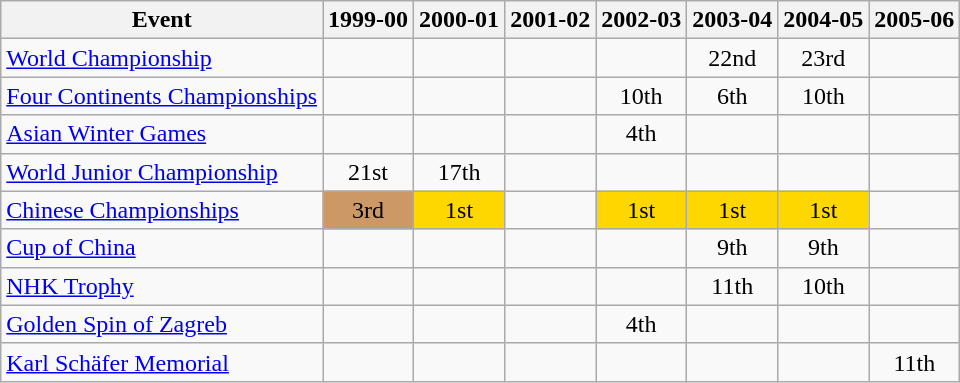<table class="wikitable">
<tr>
<th>Event</th>
<th>1999-00</th>
<th>2000-01</th>
<th>2001-02</th>
<th>2002-03</th>
<th>2003-04</th>
<th>2004-05</th>
<th>2005-06</th>
</tr>
<tr>
<td><a href='#'>World Championship</a></td>
<td></td>
<td></td>
<td></td>
<td></td>
<td align="center">22nd</td>
<td align="center">23rd</td>
<td></td>
</tr>
<tr>
<td><a href='#'>Four Continents Championships</a></td>
<td></td>
<td></td>
<td></td>
<td align="center">10th</td>
<td align="center">6th</td>
<td align="center">10th</td>
<td></td>
</tr>
<tr>
<td><a href='#'>Asian Winter Games</a></td>
<td></td>
<td></td>
<td></td>
<td align="center">4th</td>
<td></td>
<td></td>
<td></td>
</tr>
<tr>
<td><a href='#'>World Junior Championship</a></td>
<td align="center">21st</td>
<td align="center">17th</td>
<td></td>
<td></td>
<td></td>
<td></td>
<td></td>
</tr>
<tr>
<td><a href='#'>Chinese Championships</a></td>
<td align="center" bgcolor="#cc9966">3rd</td>
<td align="center" bgcolor="gold">1st</td>
<td></td>
<td align="center" bgcolor="gold">1st</td>
<td align="center" bgcolor="gold">1st</td>
<td align="center" bgcolor="gold">1st</td>
<td></td>
</tr>
<tr>
<td><a href='#'>Cup of China</a></td>
<td></td>
<td></td>
<td></td>
<td></td>
<td align="center">9th</td>
<td align="center">9th</td>
<td></td>
</tr>
<tr>
<td><a href='#'>NHK Trophy</a></td>
<td></td>
<td></td>
<td></td>
<td></td>
<td align="center">11th</td>
<td align="center">10th</td>
<td></td>
</tr>
<tr>
<td><a href='#'>Golden Spin of Zagreb</a></td>
<td></td>
<td></td>
<td></td>
<td align="center">4th</td>
<td></td>
<td></td>
<td></td>
</tr>
<tr>
<td><a href='#'>Karl Schäfer Memorial</a></td>
<td></td>
<td></td>
<td></td>
<td></td>
<td></td>
<td></td>
<td align="center">11th</td>
</tr>
</table>
